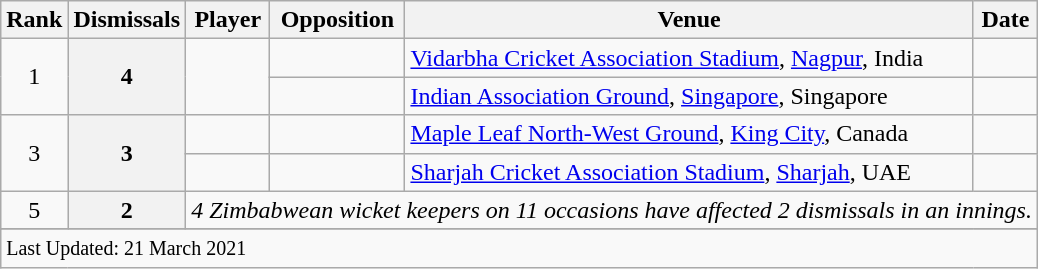<table class="wikitable plainrowheaders sortable">
<tr>
<th scope=col>Rank</th>
<th scope=col>Dismissals</th>
<th scope=col>Player</th>
<th scope=col>Opposition</th>
<th scope=col>Venue</th>
<th scope=col>Date</th>
</tr>
<tr>
<td align=center rowspan=2>1</td>
<th scope=row style=text-align:center; rowspan=2>4</th>
<td rowspan=2> </td>
<td></td>
<td><a href='#'>Vidarbha Cricket Association Stadium</a>, <a href='#'>Nagpur</a>, India</td>
<td></td>
</tr>
<tr>
<td></td>
<td><a href='#'>Indian Association Ground</a>, <a href='#'>Singapore</a>, Singapore</td>
<td></td>
</tr>
<tr>
<td align=center rowspan=2>3</td>
<th scope=row style=text-align:center; rowspan=2>3</th>
<td></td>
<td></td>
<td><a href='#'>Maple Leaf North-West Ground</a>, <a href='#'>King City</a>, Canada</td>
<td></td>
</tr>
<tr>
<td></td>
<td></td>
<td><a href='#'>Sharjah Cricket Association Stadium</a>, <a href='#'>Sharjah</a>, UAE</td>
<td></td>
</tr>
<tr>
<td align=center>5</td>
<th scope=row style=text-align:center;>2</th>
<td colspan=4><em>4 Zimbabwean wicket keepers on 11 occasions have affected 2 dismissals in an innings.</em></td>
</tr>
<tr>
</tr>
<tr class=sortbottom>
<td colspan=6><small>Last Updated: 21 March 2021</small></td>
</tr>
</table>
